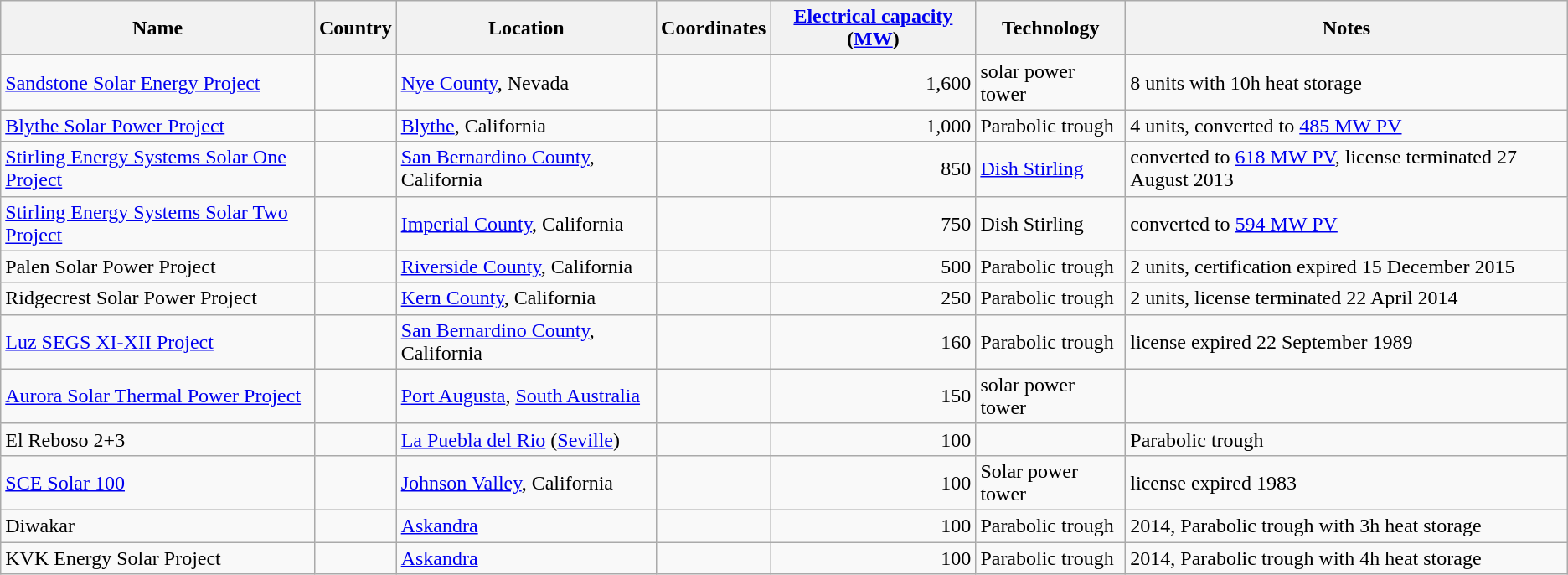<table class="wikitable sortable">
<tr>
<th>Name</th>
<th>Country</th>
<th>Location</th>
<th>Coordinates</th>
<th><a href='#'>Electrical capacity</a> (<a href='#'>MW</a>)</th>
<th>Technology</th>
<th>Notes</th>
</tr>
<tr>
<td><a href='#'>Sandstone Solar Energy Project</a></td>
<td></td>
<td><a href='#'>Nye County</a>, Nevada</td>
<td></td>
<td align="right">1,600</td>
<td>solar power tower</td>
<td>8 units with 10h heat storage</td>
</tr>
<tr>
<td><a href='#'>Blythe Solar Power Project</a></td>
<td></td>
<td><a href='#'>Blythe</a>, California</td>
<td></td>
<td align="right">1,000</td>
<td>Parabolic trough</td>
<td>4 units, converted to <a href='#'>485 MW PV</a></td>
</tr>
<tr>
<td><a href='#'>Stirling Energy Systems Solar One Project</a></td>
<td></td>
<td><a href='#'>San Bernardino County</a>, California</td>
<td></td>
<td align="right">850</td>
<td><a href='#'>Dish Stirling</a></td>
<td>converted to <a href='#'>618 MW PV</a>, license terminated 27 August 2013</td>
</tr>
<tr>
<td><a href='#'>Stirling Energy Systems Solar Two Project</a></td>
<td></td>
<td><a href='#'>Imperial County</a>, California</td>
<td></td>
<td align="right">750</td>
<td>Dish Stirling</td>
<td>converted to <a href='#'>594 MW PV</a></td>
</tr>
<tr>
<td>Palen Solar Power Project</td>
<td></td>
<td><a href='#'>Riverside County</a>, California</td>
<td></td>
<td align="right">500</td>
<td>Parabolic trough</td>
<td>2 units, certification expired 15 December 2015</td>
</tr>
<tr>
<td>Ridgecrest Solar Power Project</td>
<td></td>
<td><a href='#'>Kern County</a>, California</td>
<td></td>
<td align="right">250</td>
<td>Parabolic trough</td>
<td>2 units, license terminated 22 April 2014</td>
</tr>
<tr>
<td><a href='#'>Luz SEGS XI-XII Project</a></td>
<td></td>
<td><a href='#'>San Bernardino County</a>, California</td>
<td></td>
<td align="right">160</td>
<td>Parabolic trough</td>
<td>license expired 22 September 1989</td>
</tr>
<tr>
<td><a href='#'>Aurora Solar Thermal Power Project</a></td>
<td></td>
<td><a href='#'>Port Augusta</a>, <a href='#'>South Australia</a></td>
<td></td>
<td align="right">150</td>
<td>solar power tower</td>
<td></td>
</tr>
<tr>
<td>El Reboso 2+3</td>
<td></td>
<td><a href='#'>La Puebla del Rio</a> (<a href='#'>Seville</a>)</td>
<td></td>
<td align="right">100</td>
<td></td>
<td>Parabolic trough</td>
</tr>
<tr>
<td><a href='#'>SCE Solar 100</a></td>
<td></td>
<td><a href='#'>Johnson Valley</a>, California</td>
<td></td>
<td align="right">100</td>
<td>Solar power tower</td>
<td>license expired 1983</td>
</tr>
<tr>
<td>Diwakar</td>
<td></td>
<td><a href='#'>Askandra</a></td>
<td></td>
<td align="right">100</td>
<td>Parabolic trough</td>
<td>2014, Parabolic trough with 3h heat storage</td>
</tr>
<tr>
<td>KVK Energy Solar Project</td>
<td></td>
<td><a href='#'>Askandra</a></td>
<td></td>
<td align="right">100</td>
<td>Parabolic trough</td>
<td>2014, Parabolic trough with 4h heat storage</td>
</tr>
</table>
